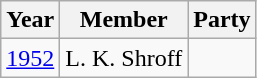<table class="wikitable">
<tr>
<th>Year</th>
<th>Member</th>
<th colspan="2">Party</th>
</tr>
<tr>
<td><a href='#'>1952</a></td>
<td>L. K. Shroff</td>
<td></td>
</tr>
</table>
